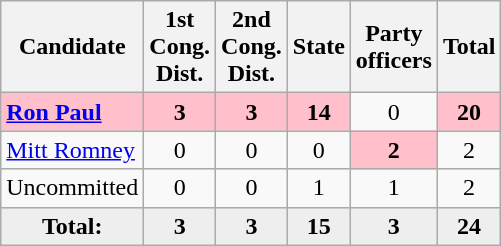<table class="wikitable">
<tr>
<th>Candidate</th>
<th>1st <br> Cong.<br> Dist.</th>
<th>2nd <br>Cong.<br> Dist.</th>
<th>State</th>
<th>Party<br>officers</th>
<th>Total</th>
</tr>
<tr style="text-align:center;">
<td align="left" bgcolor="pink"><strong><a href='#'>Ron Paul</a></strong></td>
<td bgcolor="pink"><strong>3</strong></td>
<td bgcolor="pink"><strong>3</strong></td>
<td bgcolor="pink"><strong>14</strong></td>
<td>0</td>
<td bgcolor="pink"><strong>20</strong></td>
</tr>
<tr style="text-align:center;">
<td align="left"><a href='#'>Mitt Romney</a></td>
<td>0</td>
<td>0</td>
<td>0</td>
<td bgcolor="pink"><strong>2</strong></td>
<td>2</td>
</tr>
<tr style="text-align:center;">
<td align="left">Uncommitted</td>
<td>0</td>
<td>0</td>
<td>1</td>
<td>1</td>
<td>2</td>
</tr>
<tr style="background:#eee; text-align:center">
<td align="center"><strong>Total:</strong></td>
<td><strong>3</strong></td>
<td><strong>3</strong></td>
<td><strong>15</strong></td>
<td><strong>3</strong></td>
<td><strong>24</strong></td>
</tr>
</table>
